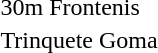<table>
<tr>
<td>30m Frontenis<br></td>
<td></td>
<td></td>
<td></td>
</tr>
<tr>
<td>Trinquete Goma<br></td>
<td></td>
<td></td>
<td></td>
</tr>
</table>
